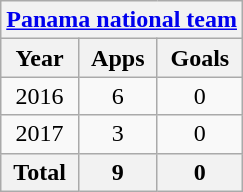<table class="wikitable" style="text-align:center">
<tr>
<th colspan=3><a href='#'>Panama national team</a></th>
</tr>
<tr>
<th>Year</th>
<th>Apps</th>
<th>Goals</th>
</tr>
<tr>
<td>2016</td>
<td>6</td>
<td>0</td>
</tr>
<tr>
<td>2017</td>
<td>3</td>
<td>0</td>
</tr>
<tr>
<th>Total</th>
<th>9</th>
<th>0</th>
</tr>
</table>
